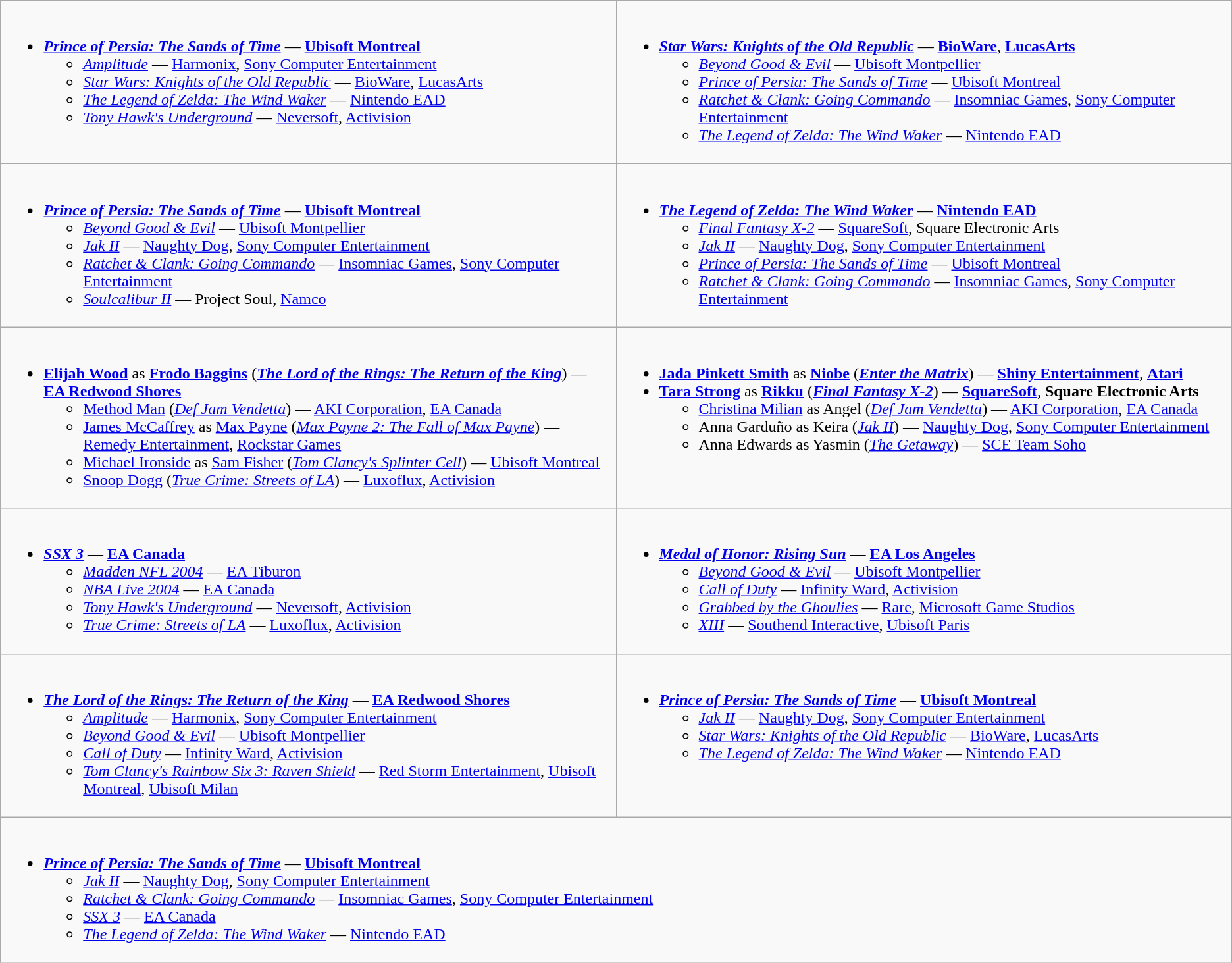<table class="wikitable">
<tr>
<td valign="top" width="50%"><br><ul><li><strong><em><a href='#'>Prince of Persia: The Sands of Time</a></em></strong> — <strong><a href='#'>Ubisoft Montreal</a></strong><ul><li><em><a href='#'>Amplitude</a></em> — <a href='#'>Harmonix</a>, <a href='#'>Sony Computer Entertainment</a></li><li><em><a href='#'>Star Wars: Knights of the Old Republic</a></em> — <a href='#'>BioWare</a>, <a href='#'>LucasArts</a></li><li><em><a href='#'>The Legend of Zelda: The Wind Waker</a></em> — <a href='#'>Nintendo EAD</a></li><li><em><a href='#'>Tony Hawk's Underground</a></em> — <a href='#'>Neversoft</a>, <a href='#'>Activision</a></li></ul></li></ul></td>
<td valign="top" width="50%"><br><ul><li><strong><em><a href='#'>Star Wars: Knights of the Old Republic</a></em></strong> — <strong><a href='#'>BioWare</a></strong>, <strong><a href='#'>LucasArts</a></strong><ul><li><em><a href='#'>Beyond Good & Evil</a></em> — <a href='#'>Ubisoft Montpellier</a></li><li><em><a href='#'>Prince of Persia: The Sands of Time</a></em> — <a href='#'>Ubisoft Montreal</a></li><li><em><a href='#'>Ratchet & Clank: Going Commando</a></em> — <a href='#'>Insomniac Games</a>, <a href='#'>Sony Computer Entertainment</a></li><li><em><a href='#'>The Legend of Zelda: The Wind Waker</a></em> — <a href='#'>Nintendo EAD</a></li></ul></li></ul></td>
</tr>
<tr>
<td valign="top" width="50%"><br><ul><li><strong><em><a href='#'>Prince of Persia: The Sands of Time</a></em></strong> — <strong><a href='#'>Ubisoft Montreal</a></strong><ul><li><em><a href='#'>Beyond Good & Evil</a></em> — <a href='#'>Ubisoft Montpellier</a></li><li><em><a href='#'>Jak II</a></em> — <a href='#'>Naughty Dog</a>, <a href='#'>Sony Computer Entertainment</a></li><li><em><a href='#'>Ratchet & Clank: Going Commando</a></em> — <a href='#'>Insomniac Games</a>, <a href='#'>Sony Computer Entertainment</a></li><li><em><a href='#'>Soulcalibur II</a></em> — Project Soul, <a href='#'>Namco</a></li></ul></li></ul></td>
<td valign="top" width="50%"><br><ul><li><strong><em><a href='#'>The Legend of Zelda: The Wind Waker</a></em></strong> — <strong><a href='#'>Nintendo EAD</a></strong><ul><li><em><a href='#'>Final Fantasy X-2</a></em> — <a href='#'>SquareSoft</a>, Square Electronic Arts</li><li><em><a href='#'>Jak II</a></em> — <a href='#'>Naughty Dog</a>, <a href='#'>Sony Computer Entertainment</a></li><li><em><a href='#'>Prince of Persia: The Sands of Time</a></em> — <a href='#'>Ubisoft Montreal</a></li><li><em><a href='#'>Ratchet & Clank: Going Commando</a></em> — <a href='#'>Insomniac Games</a>, <a href='#'>Sony Computer Entertainment</a></li></ul></li></ul></td>
</tr>
<tr>
<td valign="top" width="50%"><br><ul><li><strong><a href='#'>Elijah Wood</a></strong> as <strong><a href='#'>Frodo Baggins</a></strong> (<strong><em><a href='#'>The Lord of the Rings: The Return of the King</a></em></strong>) — <strong><a href='#'>EA Redwood Shores</a></strong><ul><li><a href='#'>Method Man</a> (<em><a href='#'>Def Jam Vendetta</a></em>) — <a href='#'>AKI Corporation</a>, <a href='#'>EA Canada</a></li><li><a href='#'>James McCaffrey</a> as <a href='#'>Max Payne</a> (<em><a href='#'>Max Payne 2: The Fall of Max Payne</a></em>) — <a href='#'>Remedy Entertainment</a>, <a href='#'>Rockstar Games</a></li><li><a href='#'>Michael Ironside</a> as <a href='#'>Sam Fisher</a> (<em><a href='#'>Tom Clancy's Splinter Cell</a></em>) — <a href='#'>Ubisoft Montreal</a></li><li><a href='#'>Snoop Dogg</a> (<em><a href='#'>True Crime: Streets of LA</a></em>) — <a href='#'>Luxoflux</a>, <a href='#'>Activision</a></li></ul></li></ul></td>
<td valign="top" width="50%"><br><ul><li><strong><a href='#'>Jada Pinkett Smith</a></strong> as <strong><a href='#'>Niobe</a></strong> (<strong><em><a href='#'>Enter the Matrix</a></em></strong>) — <strong><a href='#'>Shiny Entertainment</a></strong>, <strong><a href='#'>Atari</a></strong></li><li><strong><a href='#'>Tara Strong</a></strong> as <strong><a href='#'>Rikku</a></strong> (<strong><em><a href='#'>Final Fantasy X-2</a></em></strong>) — <strong><a href='#'>SquareSoft</a></strong>, <strong>Square Electronic Arts</strong><ul><li><a href='#'>Christina Milian</a> as Angel (<em><a href='#'>Def Jam Vendetta</a></em>) — <a href='#'>AKI Corporation</a>, <a href='#'>EA Canada</a></li><li>Anna Garduño as Keira (<em><a href='#'>Jak II</a></em>) — <a href='#'>Naughty Dog</a>, <a href='#'>Sony Computer Entertainment</a></li><li>Anna Edwards as Yasmin (<em><a href='#'>The Getaway</a></em>) — <a href='#'>SCE Team Soho</a></li></ul></li></ul></td>
</tr>
<tr>
<td valign="top" width="50%"><br><ul><li><strong><em><a href='#'>SSX 3</a></em></strong> — <strong><a href='#'>EA Canada</a></strong><ul><li><em><a href='#'>Madden NFL 2004</a></em> — <a href='#'>EA Tiburon</a></li><li><em><a href='#'>NBA Live 2004</a></em> — <a href='#'>EA Canada</a></li><li><em><a href='#'>Tony Hawk's Underground</a></em> — <a href='#'>Neversoft</a>, <a href='#'>Activision</a></li><li><em><a href='#'>True Crime: Streets of LA</a></em> — <a href='#'>Luxoflux</a>, <a href='#'>Activision</a></li></ul></li></ul></td>
<td valign="top" width="50%"><br><ul><li><strong><em><a href='#'>Medal of Honor: Rising Sun</a></em></strong> — <strong><a href='#'>EA Los Angeles</a></strong><ul><li><em><a href='#'>Beyond Good & Evil</a></em> — <a href='#'>Ubisoft Montpellier</a></li><li><em><a href='#'>Call of Duty</a></em> — <a href='#'>Infinity Ward</a>, <a href='#'>Activision</a></li><li><em><a href='#'>Grabbed by the Ghoulies</a></em> — <a href='#'>Rare</a>, <a href='#'>Microsoft Game Studios</a></li><li><em><a href='#'>XIII</a></em> — <a href='#'>Southend Interactive</a>, <a href='#'>Ubisoft Paris</a></li></ul></li></ul></td>
</tr>
<tr>
<td valign="top" width="50%"><br><ul><li><strong><em><a href='#'>The Lord of the Rings: The Return of the King</a></em></strong> — <strong><a href='#'>EA Redwood Shores</a></strong><ul><li><em><a href='#'>Amplitude</a></em> — <a href='#'>Harmonix</a>, <a href='#'>Sony Computer Entertainment</a></li><li><em><a href='#'>Beyond Good & Evil</a></em> — <a href='#'>Ubisoft Montpellier</a></li><li><em><a href='#'>Call of Duty</a></em> — <a href='#'>Infinity Ward</a>, <a href='#'>Activision</a></li><li><em><a href='#'>Tom Clancy's Rainbow Six 3: Raven Shield</a></em> — <a href='#'>Red Storm Entertainment</a>, <a href='#'>Ubisoft Montreal</a>, <a href='#'>Ubisoft Milan</a></li></ul></li></ul></td>
<td valign="top" width="50%"><br><ul><li><strong><em><a href='#'>Prince of Persia: The Sands of Time</a></em></strong> — <strong><a href='#'>Ubisoft Montreal</a></strong><ul><li><em><a href='#'>Jak II</a></em> — <a href='#'>Naughty Dog</a>, <a href='#'>Sony Computer Entertainment</a></li><li><em><a href='#'>Star Wars: Knights of the Old Republic</a></em> — <a href='#'>BioWare</a>, <a href='#'>LucasArts</a></li><li><em><a href='#'>The Legend of Zelda: The Wind Waker</a></em> — <a href='#'>Nintendo EAD</a></li></ul></li></ul></td>
</tr>
<tr>
<td valign="top" width="50%" colspan="2"><br><ul><li><strong><em><a href='#'>Prince of Persia: The Sands of Time</a></em></strong> — <strong><a href='#'>Ubisoft Montreal</a></strong><ul><li><em><a href='#'>Jak II</a></em> — <a href='#'>Naughty Dog</a>, <a href='#'>Sony Computer Entertainment</a></li><li><em><a href='#'>Ratchet & Clank: Going Commando</a></em> — <a href='#'>Insomniac Games</a>, <a href='#'>Sony Computer Entertainment</a></li><li><em><a href='#'>SSX 3</a></em> — <a href='#'>EA Canada</a></li><li><em><a href='#'>The Legend of Zelda: The Wind Waker</a></em> — <a href='#'>Nintendo EAD</a></li></ul></li></ul></td>
</tr>
</table>
